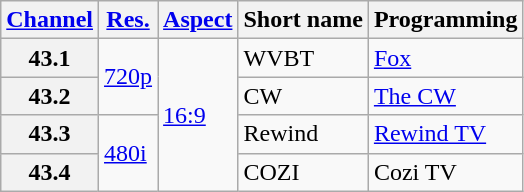<table class="wikitable">
<tr>
<th><a href='#'>Channel</a></th>
<th><a href='#'>Res.</a></th>
<th><a href='#'>Aspect</a></th>
<th>Short name</th>
<th>Programming</th>
</tr>
<tr>
<th scope = "row">43.1</th>
<td rowspan=2><a href='#'>720p</a></td>
<td rowspan=4><a href='#'>16:9</a></td>
<td>WVBT</td>
<td><a href='#'>Fox</a></td>
</tr>
<tr>
<th scope = "row">43.2</th>
<td>CW</td>
<td><a href='#'>The CW</a></td>
</tr>
<tr>
<th scope = "row">43.3</th>
<td rowspan=2><a href='#'>480i</a></td>
<td>Rewind</td>
<td><a href='#'>Rewind TV</a></td>
</tr>
<tr>
<th scope = "row">43.4</th>
<td>COZI</td>
<td>Cozi TV</td>
</tr>
</table>
